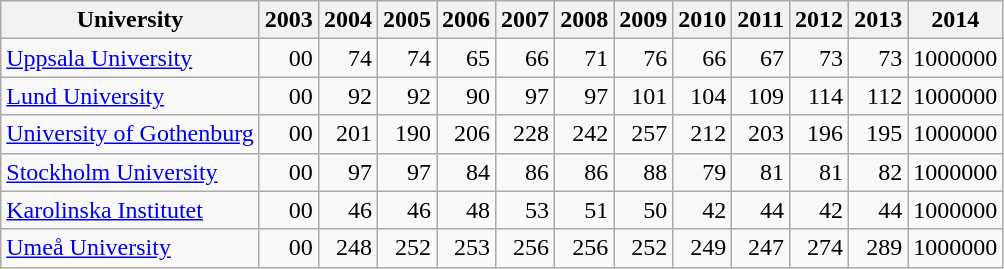<table class="wikitable sortable" style="text-align:right">
<tr>
<th>University</th>
<th>2003</th>
<th>2004</th>
<th>2005</th>
<th>2006</th>
<th>2007</th>
<th>2008</th>
<th>2009</th>
<th>2010</th>
<th>2011</th>
<th>2012</th>
<th>2013</th>
<th>2014</th>
</tr>
<tr>
<td align="left"><a href='#'>Uppsala University</a></td>
<td>00</td>
<td>74</td>
<td>74</td>
<td>65</td>
<td>66</td>
<td>71</td>
<td>76</td>
<td>66</td>
<td>67</td>
<td>73</td>
<td>73</td>
<td>1000000</td>
</tr>
<tr>
<td align="left"><a href='#'>Lund University</a></td>
<td>00</td>
<td>92</td>
<td>92</td>
<td>90</td>
<td>97</td>
<td>97</td>
<td>101</td>
<td>104</td>
<td>109</td>
<td>114</td>
<td>112</td>
<td>1000000</td>
</tr>
<tr>
<td align="left"><a href='#'>University of Gothenburg</a></td>
<td>00</td>
<td>201</td>
<td>190</td>
<td>206</td>
<td>228</td>
<td>242</td>
<td>257</td>
<td>212</td>
<td>203</td>
<td>196</td>
<td>195</td>
<td>1000000</td>
</tr>
<tr>
<td align="left"><a href='#'>Stockholm University</a></td>
<td>00</td>
<td>97</td>
<td>97</td>
<td>84</td>
<td>86</td>
<td>86</td>
<td>88</td>
<td>79</td>
<td>81</td>
<td>81</td>
<td>82</td>
<td>1000000</td>
</tr>
<tr>
<td align="left"><a href='#'>Karolinska Institutet</a></td>
<td>00</td>
<td>46</td>
<td>46</td>
<td>48</td>
<td>53</td>
<td>51</td>
<td>50</td>
<td>42</td>
<td>44</td>
<td>42</td>
<td>44</td>
<td>1000000</td>
</tr>
<tr>
<td align="left"><a href='#'>Umeå University</a></td>
<td>00</td>
<td>248</td>
<td>252</td>
<td>253</td>
<td>256</td>
<td>256</td>
<td>252</td>
<td>249</td>
<td>247</td>
<td>274</td>
<td>289</td>
<td>1000000</td>
</tr>
</table>
